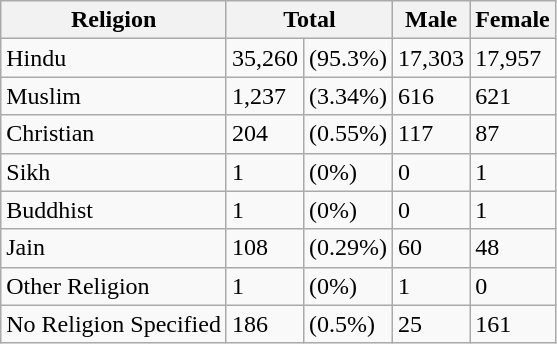<table class="wikitable">
<tr>
<th>Religion</th>
<th colspan="2">Total</th>
<th>Male</th>
<th>Female</th>
</tr>
<tr>
<td>Hindu</td>
<td>35,260</td>
<td>(95.3%)</td>
<td>17,303</td>
<td>17,957</td>
</tr>
<tr>
<td>Muslim</td>
<td>1,237</td>
<td>(3.34%)</td>
<td>616</td>
<td>621</td>
</tr>
<tr>
<td>Christian</td>
<td>204</td>
<td>(0.55%)</td>
<td>117</td>
<td>87</td>
</tr>
<tr>
<td>Sikh</td>
<td>1</td>
<td>(0%)</td>
<td>0</td>
<td>1</td>
</tr>
<tr>
<td>Buddhist</td>
<td>1</td>
<td>(0%)</td>
<td>0</td>
<td>1</td>
</tr>
<tr>
<td>Jain</td>
<td>108</td>
<td>(0.29%)</td>
<td>60</td>
<td>48</td>
</tr>
<tr>
<td>Other Religion</td>
<td>1</td>
<td>(0%)</td>
<td>1</td>
<td>0</td>
</tr>
<tr>
<td>No Religion Specified</td>
<td>186</td>
<td>(0.5%)</td>
<td>25</td>
<td>161</td>
</tr>
</table>
